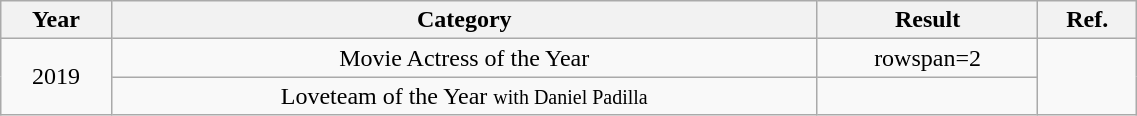<table class="wikitable sortable"  style="text-align:center; width:60%;">
<tr>
<th>Year</th>
<th>Category</th>
<th>Result</th>
<th>Ref.</th>
</tr>
<tr>
<td rowspan=2>2019</td>
<td>Movie Actress of the Year</td>
<td>rowspan=2 </td>
<td rowspan=2></td>
</tr>
<tr>
<td>Loveteam of the Year <small>with Daniel Padilla</small></td>
</tr>
</table>
